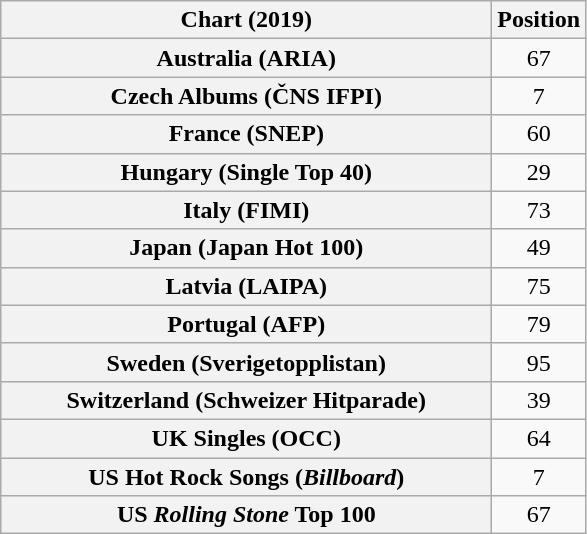<table class="wikitable sortable plainrowheaders" style="text-align:center">
<tr>
<th scope="col" style="width:20em">Chart (2019)</th>
<th scope="col">Position</th>
</tr>
<tr>
<th scope="row">Australia (ARIA)</th>
<td>67</td>
</tr>
<tr>
<th scope="row">Czech Albums (ČNS IFPI)</th>
<td>7</td>
</tr>
<tr>
<th scope="row">France (SNEP)</th>
<td>60</td>
</tr>
<tr>
<th scope="row">Hungary (Single Top 40)</th>
<td>29</td>
</tr>
<tr>
<th scope="row">Italy (FIMI)</th>
<td>73</td>
</tr>
<tr>
<th scope="row">Japan (Japan Hot 100)</th>
<td>49</td>
</tr>
<tr>
<th scope="row">Latvia (LAIPA)</th>
<td>75</td>
</tr>
<tr>
<th scope="row">Portugal (AFP)</th>
<td>79</td>
</tr>
<tr>
<th scope="row">Sweden (Sverigetopplistan)</th>
<td>95</td>
</tr>
<tr>
<th scope="row">Switzerland (Schweizer Hitparade)</th>
<td>39</td>
</tr>
<tr>
<th scope="row">UK Singles (OCC)</th>
<td>64</td>
</tr>
<tr>
<th scope="row">US Hot Rock Songs (<em>Billboard</em>)</th>
<td>7</td>
</tr>
<tr>
<th scope="row">US <em>Rolling Stone</em> Top 100</th>
<td>67</td>
</tr>
</table>
